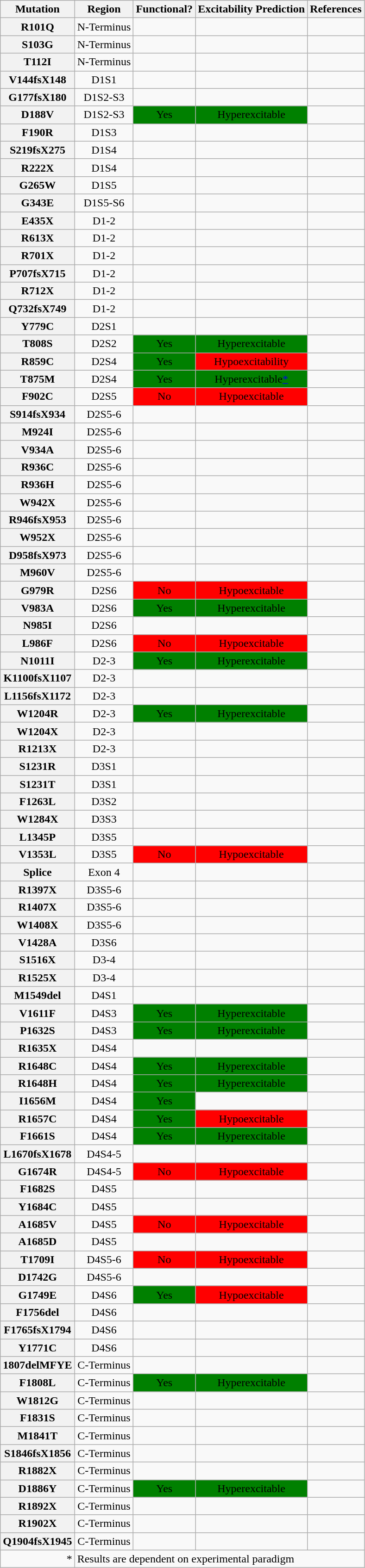<table class="wikitable" style="text-align:center">
<tr valign="bottom">
<th>Mutation</th>
<th>Region</th>
<th>Functional?</th>
<th>Excitability Prediction</th>
<th>References</th>
</tr>
<tr>
<th>R101Q</th>
<td>N-Terminus</td>
<td></td>
<td></td>
<td></td>
</tr>
<tr>
<th>S103G</th>
<td>N-Terminus</td>
<td></td>
<td></td>
<td></td>
</tr>
<tr>
<th>T112I</th>
<td>N-Terminus</td>
<td></td>
<td></td>
<td></td>
</tr>
<tr>
<th>V144fsX148</th>
<td>D1S1</td>
<td></td>
<td></td>
<td></td>
</tr>
<tr>
<th>G177fsX180</th>
<td>D1S2-S3</td>
<td></td>
<td></td>
<td></td>
</tr>
<tr>
<th>D188V</th>
<td>D1S2-S3</td>
<td style="background:green;">Yes</td>
<td style="background:green;">Hyperexcitable</td>
<td></td>
</tr>
<tr>
<th>F190R</th>
<td>D1S3</td>
<td></td>
<td></td>
<td></td>
</tr>
<tr>
<th>S219fsX275</th>
<td>D1S4</td>
<td></td>
<td></td>
<td></td>
</tr>
<tr>
<th>R222X</th>
<td>D1S4</td>
<td></td>
<td></td>
<td></td>
</tr>
<tr>
<th>G265W</th>
<td>D1S5</td>
<td></td>
<td></td>
<td></td>
</tr>
<tr>
<th>G343E</th>
<td>D1S5-S6</td>
<td></td>
<td></td>
<td></td>
</tr>
<tr>
<th>E435X</th>
<td>D1-2</td>
<td></td>
<td></td>
<td></td>
</tr>
<tr>
<th>R613X</th>
<td>D1-2</td>
<td></td>
<td></td>
<td></td>
</tr>
<tr>
<th>R701X</th>
<td>D1-2</td>
<td></td>
<td></td>
<td></td>
</tr>
<tr>
<th>P707fsX715</th>
<td>D1-2</td>
<td></td>
<td></td>
<td></td>
</tr>
<tr>
<th>R712X</th>
<td>D1-2</td>
<td></td>
<td></td>
<td></td>
</tr>
<tr>
<th>Q732fsX749</th>
<td>D1-2</td>
<td></td>
<td></td>
<td></td>
</tr>
<tr>
<th>Y779C</th>
<td>D2S1</td>
<td></td>
<td></td>
<td></td>
</tr>
<tr>
<th>T808S</th>
<td>D2S2</td>
<td style="background:green;">Yes</td>
<td style="background:green;">Hyperexcitable</td>
<td></td>
</tr>
<tr>
<th>R859C</th>
<td>D2S4</td>
<td style="background:green;">Yes</td>
<td style="background:red;">Hypoexcitability</td>
<td></td>
</tr>
<tr>
<th>T875M</th>
<td>D2S4</td>
<td style="background:green;">Yes</td>
<td style="background:green;">Hyperexcitable<a href='#'>*</a></td>
<td></td>
</tr>
<tr>
<th>F902C</th>
<td>D2S5</td>
<td style="background:red;">No</td>
<td style="background:red;">Hypoexcitable</td>
<td></td>
</tr>
<tr>
<th>S914fsX934</th>
<td>D2S5-6</td>
<td></td>
<td></td>
<td></td>
</tr>
<tr>
<th>M924I</th>
<td>D2S5-6</td>
<td></td>
<td></td>
<td></td>
</tr>
<tr>
<th>V934A</th>
<td>D2S5-6</td>
<td></td>
<td></td>
<td></td>
</tr>
<tr>
<th>R936C</th>
<td>D2S5-6</td>
<td></td>
<td></td>
<td></td>
</tr>
<tr>
<th>R936H</th>
<td>D2S5-6</td>
<td></td>
<td></td>
<td></td>
</tr>
<tr>
<th>W942X</th>
<td>D2S5-6</td>
<td></td>
<td></td>
<td></td>
</tr>
<tr>
<th>R946fsX953</th>
<td>D2S5-6</td>
<td></td>
<td></td>
<td></td>
</tr>
<tr>
<th>W952X</th>
<td>D2S5-6</td>
<td></td>
<td></td>
<td></td>
</tr>
<tr>
<th>D958fsX973</th>
<td>D2S5-6</td>
<td></td>
<td></td>
<td></td>
</tr>
<tr>
<th>M960V</th>
<td>D2S5-6</td>
<td></td>
<td></td>
<td></td>
</tr>
<tr>
<th>G979R</th>
<td>D2S6</td>
<td style="background:red;">No</td>
<td style="background:red;">Hypoexcitable</td>
<td></td>
</tr>
<tr>
<th>V983A</th>
<td>D2S6</td>
<td style="background:green;">Yes</td>
<td style="background:green;">Hyperexcitable</td>
<td></td>
</tr>
<tr>
<th>N985I</th>
<td>D2S6</td>
<td></td>
<td></td>
<td></td>
</tr>
<tr>
<th>L986F</th>
<td>D2S6</td>
<td style="background:red;">No</td>
<td style="background:red;">Hypoexcitable</td>
<td></td>
</tr>
<tr>
<th>N1011I</th>
<td>D2-3</td>
<td style="background:green;">Yes</td>
<td style="background:green;">Hyperexcitable</td>
<td></td>
</tr>
<tr>
<th>K1100fsX1107</th>
<td>D2-3</td>
<td></td>
<td></td>
<td></td>
</tr>
<tr>
<th>L1156fsX1172</th>
<td>D2-3</td>
<td></td>
<td></td>
<td></td>
</tr>
<tr>
<th>W1204R</th>
<td>D2-3</td>
<td style="background:green;">Yes</td>
<td style="background:green;">Hyperexcitable</td>
<td></td>
</tr>
<tr>
<th>W1204X</th>
<td>D2-3</td>
<td></td>
<td></td>
<td></td>
</tr>
<tr>
<th>R1213X</th>
<td>D2-3</td>
<td></td>
<td></td>
<td></td>
</tr>
<tr>
<th>S1231R</th>
<td>D3S1</td>
<td></td>
<td></td>
<td></td>
</tr>
<tr>
<th>S1231T</th>
<td>D3S1</td>
<td></td>
<td></td>
<td></td>
</tr>
<tr>
<th>F1263L</th>
<td>D3S2</td>
<td></td>
<td></td>
<td></td>
</tr>
<tr>
<th>W1284X</th>
<td>D3S3</td>
<td></td>
<td></td>
<td></td>
</tr>
<tr>
<th>L1345P</th>
<td>D3S5</td>
<td></td>
<td></td>
<td></td>
</tr>
<tr>
<th>V1353L</th>
<td>D3S5</td>
<td style="background:red;">No</td>
<td style="background:red;">Hypoexcitable</td>
<td></td>
</tr>
<tr>
<th>Splice</th>
<td>Exon 4</td>
<td></td>
<td></td>
<td></td>
</tr>
<tr>
<th>R1397X</th>
<td>D3S5-6</td>
<td></td>
<td></td>
<td></td>
</tr>
<tr>
<th>R1407X</th>
<td>D3S5-6</td>
<td></td>
<td></td>
<td></td>
</tr>
<tr>
<th>W1408X</th>
<td>D3S5-6</td>
<td></td>
<td></td>
<td></td>
</tr>
<tr>
<th>V1428A</th>
<td>D3S6</td>
<td></td>
<td></td>
<td></td>
</tr>
<tr>
<th>S1516X</th>
<td>D3-4</td>
<td></td>
<td></td>
<td></td>
</tr>
<tr>
<th>R1525X</th>
<td>D3-4</td>
<td></td>
<td></td>
<td></td>
</tr>
<tr>
<th>M1549del</th>
<td>D4S1</td>
<td></td>
<td></td>
<td></td>
</tr>
<tr>
<th>V1611F</th>
<td>D4S3</td>
<td style="background:green;">Yes</td>
<td style="background:green;">Hyperexcitable</td>
<td></td>
</tr>
<tr>
<th>P1632S</th>
<td>D4S3</td>
<td style="background:green;">Yes</td>
<td style="background:green;">Hyperexcitable</td>
<td></td>
</tr>
<tr>
<th>R1635X</th>
<td>D4S4</td>
<td></td>
<td></td>
<td></td>
</tr>
<tr>
<th>R1648C</th>
<td>D4S4</td>
<td style="background:green;">Yes</td>
<td style="background:green;">Hyperexcitable</td>
<td></td>
</tr>
<tr>
<th>R1648H</th>
<td>D4S4</td>
<td style="background:green;">Yes</td>
<td style="background:green;">Hyperexcitable</td>
<td></td>
</tr>
<tr>
<th>I1656M</th>
<td>D4S4</td>
<td style="background:green;">Yes</td>
<td></td>
<td></td>
</tr>
<tr>
<th>R1657C</th>
<td>D4S4</td>
<td style="background:green;">Yes</td>
<td style="background:red;">Hypoexcitable</td>
<td></td>
</tr>
<tr>
<th>F1661S</th>
<td>D4S4</td>
<td style="background:green;">Yes</td>
<td style="background:green;">Hyperexcitable</td>
<td></td>
</tr>
<tr>
<th>L1670fsX1678</th>
<td>D4S4-5</td>
<td></td>
<td></td>
<td></td>
</tr>
<tr>
<th>G1674R</th>
<td>D4S4-5</td>
<td style="background:red;">No</td>
<td style="background:red;">Hypoexcitable</td>
<td></td>
</tr>
<tr>
<th>F1682S</th>
<td>D4S5</td>
<td></td>
<td></td>
<td></td>
</tr>
<tr>
<th>Y1684C</th>
<td>D4S5</td>
<td></td>
<td></td>
<td></td>
</tr>
<tr>
<th>A1685V</th>
<td>D4S5</td>
<td style="background:red;">No</td>
<td style="background:red;">Hypoexcitable</td>
<td></td>
</tr>
<tr>
<th>A1685D</th>
<td>D4S5</td>
<td></td>
<td></td>
<td></td>
</tr>
<tr>
<th>T1709I</th>
<td>D4S5-6</td>
<td style="background:red;">No</td>
<td style="background:red;">Hypoexcitable</td>
<td></td>
</tr>
<tr>
<th>D1742G</th>
<td>D4S5-6</td>
<td></td>
<td></td>
<td></td>
</tr>
<tr>
<th>G1749E</th>
<td>D4S6</td>
<td style="background:green;">Yes</td>
<td style="background:red;">Hypoexcitable</td>
<td></td>
</tr>
<tr>
<th>F1756del</th>
<td>D4S6</td>
<td></td>
<td></td>
<td></td>
</tr>
<tr>
<th>F1765fsX1794</th>
<td>D4S6</td>
<td></td>
<td></td>
<td></td>
</tr>
<tr>
<th>Y1771C</th>
<td>D4S6</td>
<td></td>
<td></td>
<td></td>
</tr>
<tr>
<th>1807delMFYE</th>
<td>C-Terminus</td>
<td></td>
<td></td>
<td></td>
</tr>
<tr>
<th>F1808L</th>
<td>C-Terminus</td>
<td style="background:green;">Yes</td>
<td style="background:green;">Hyperexcitable</td>
<td></td>
</tr>
<tr>
<th>W1812G</th>
<td>C-Terminus</td>
<td></td>
<td></td>
<td></td>
</tr>
<tr>
<th>F1831S</th>
<td>C-Terminus</td>
<td></td>
<td></td>
<td></td>
</tr>
<tr>
<th>M1841T</th>
<td>C-Terminus</td>
<td></td>
<td></td>
<td></td>
</tr>
<tr>
<th>S1846fsX1856</th>
<td>C-Terminus</td>
<td></td>
<td></td>
<td></td>
</tr>
<tr>
<th>R1882X</th>
<td>C-Terminus</td>
<td></td>
<td></td>
<td></td>
</tr>
<tr>
<th>D1886Y</th>
<td>C-Terminus</td>
<td style="background:green;">Yes</td>
<td style="background:green;">Hyperexcitable</td>
<td></td>
</tr>
<tr>
<th>R1892X</th>
<td>C-Terminus</td>
<td></td>
<td></td>
<td></td>
</tr>
<tr>
<th>R1902X</th>
<td>C-Terminus</td>
<td></td>
<td></td>
<td></td>
</tr>
<tr>
<th>Q1904fsX1945</th>
<td>C-Terminus</td>
<td></td>
<td></td>
<td></td>
</tr>
<tr>
<td align="right"><div>*</div></td>
<td align="left" colspan="4">Results are dependent on experimental paradigm</td>
</tr>
</table>
